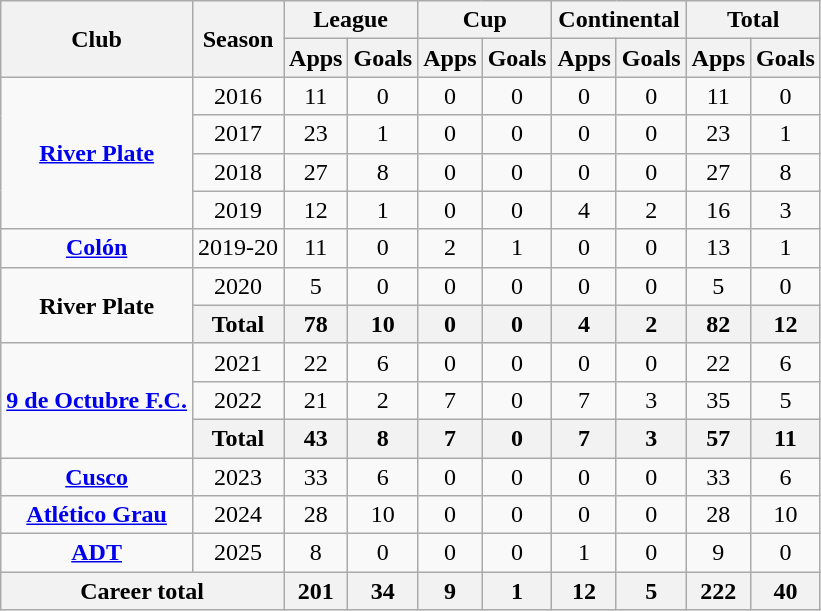<table class="wikitable center" style="text-align:center">
<tr>
<th rowspan="2">Club</th>
<th rowspan="2">Season</th>
<th colspan="2">League</th>
<th colspan="2">Cup</th>
<th colspan="2">Continental</th>
<th colspan="2">Total</th>
</tr>
<tr>
<th>Apps</th>
<th>Goals</th>
<th>Apps</th>
<th>Goals</th>
<th>Apps</th>
<th>Goals</th>
<th>Apps</th>
<th>Goals</th>
</tr>
<tr>
<td rowspan="4"><strong><a href='#'>River Plate</a></strong></td>
<td>2016</td>
<td>11</td>
<td>0</td>
<td>0</td>
<td>0</td>
<td>0</td>
<td>0</td>
<td>11</td>
<td>0</td>
</tr>
<tr>
<td>2017</td>
<td>23</td>
<td>1</td>
<td>0</td>
<td>0</td>
<td>0</td>
<td>0</td>
<td>23</td>
<td>1</td>
</tr>
<tr>
<td>2018</td>
<td>27</td>
<td>8</td>
<td>0</td>
<td>0</td>
<td>0</td>
<td>0</td>
<td>27</td>
<td>8</td>
</tr>
<tr>
<td>2019</td>
<td>12</td>
<td>1</td>
<td>0</td>
<td>0</td>
<td>4</td>
<td>2</td>
<td>16</td>
<td>3</td>
</tr>
<tr>
<td><strong><a href='#'>Colón</a></strong></td>
<td>2019-20</td>
<td>11</td>
<td>0</td>
<td>2</td>
<td>1</td>
<td>0</td>
<td>0</td>
<td>13</td>
<td>1</td>
</tr>
<tr>
<td rowspan="2"><strong>River Plate</strong></td>
<td>2020</td>
<td>5</td>
<td>0</td>
<td>0</td>
<td>0</td>
<td>0</td>
<td>0</td>
<td>5</td>
<td>0</td>
</tr>
<tr>
<th>Total</th>
<th>78</th>
<th>10</th>
<th>0</th>
<th>0</th>
<th>4</th>
<th>2</th>
<th>82</th>
<th>12</th>
</tr>
<tr>
<td rowspan="3"><strong><a href='#'>9 de Octubre F.C.</a></strong></td>
<td>2021</td>
<td>22</td>
<td>6</td>
<td>0</td>
<td>0</td>
<td>0</td>
<td>0</td>
<td>22</td>
<td>6</td>
</tr>
<tr>
<td>2022</td>
<td>21</td>
<td>2</td>
<td>7</td>
<td>0</td>
<td>7</td>
<td>3</td>
<td>35</td>
<td>5</td>
</tr>
<tr>
<th>Total</th>
<th>43</th>
<th>8</th>
<th>7</th>
<th>0</th>
<th>7</th>
<th>3</th>
<th>57</th>
<th>11</th>
</tr>
<tr>
<td><strong><a href='#'>Cusco</a></strong></td>
<td>2023</td>
<td>33</td>
<td>6</td>
<td>0</td>
<td>0</td>
<td>0</td>
<td>0</td>
<td>33</td>
<td>6</td>
</tr>
<tr>
<td><strong><a href='#'>Atlético Grau</a></strong></td>
<td>2024</td>
<td>28</td>
<td>10</td>
<td>0</td>
<td>0</td>
<td>0</td>
<td>0</td>
<td>28</td>
<td>10</td>
</tr>
<tr>
<td><strong><a href='#'>ADT</a></strong></td>
<td>2025</td>
<td>8</td>
<td>0</td>
<td>0</td>
<td>0</td>
<td>1</td>
<td>0</td>
<td>9</td>
<td>0</td>
</tr>
<tr>
<th colspan="2">Career total</th>
<th>201</th>
<th>34</th>
<th>9</th>
<th>1</th>
<th>12</th>
<th>5</th>
<th>222</th>
<th>40</th>
</tr>
</table>
